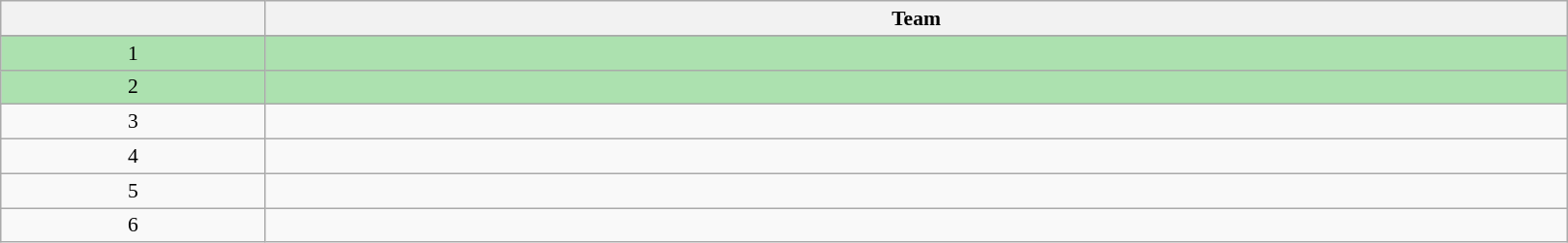<table class="wikitable" style="font-size: 90%; text-align:center; table-layout:fixed; width:75em">
<tr>
<th rowspan=1 width=20></th>
<th rowspan=1 width=125>Team</th>
</tr>
<tr valign="top">
</tr>
<tr bgcolor=#ACE1AF>
<td align=center>1</td>
<td></td>
</tr>
<tr bgcolor=#ACE1AF>
<td align=center>2</td>
<td></td>
</tr>
<tr>
<td align=center>3</td>
<td></td>
</tr>
<tr>
<td align=center>4</td>
<td></td>
</tr>
<tr>
<td align=center>5</td>
<td></td>
</tr>
<tr>
<td align=center>6</td>
<td></td>
</tr>
</table>
